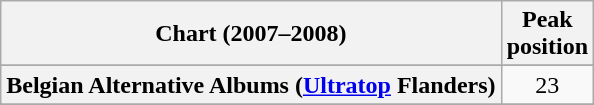<table class="wikitable sortable plainrowheaders">
<tr>
<th scope="col">Chart (2007–2008)</th>
<th scope="col">Peak<br>position</th>
</tr>
<tr>
</tr>
<tr>
<th scope="row">Belgian Alternative Albums (<a href='#'>Ultratop</a> Flanders)</th>
<td align="center">23</td>
</tr>
<tr>
</tr>
<tr>
</tr>
<tr>
</tr>
</table>
